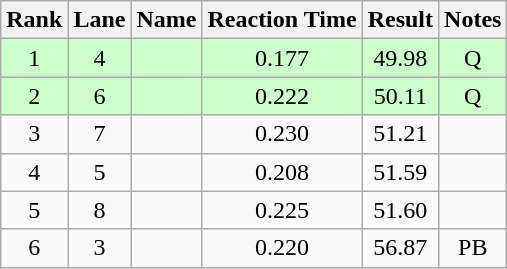<table class="wikitable" style="text-align:center">
<tr>
<th>Rank</th>
<th>Lane</th>
<th>Name</th>
<th>Reaction Time</th>
<th>Result</th>
<th>Notes</th>
</tr>
<tr bgcolor=ccffcc>
<td>1</td>
<td>4</td>
<td align="left"></td>
<td>0.177</td>
<td>49.98</td>
<td>Q</td>
</tr>
<tr bgcolor=ccffcc>
<td>2</td>
<td>6</td>
<td align="left"></td>
<td>0.222</td>
<td>50.11</td>
<td>Q</td>
</tr>
<tr>
<td>3</td>
<td>7</td>
<td align="left"></td>
<td>0.230</td>
<td>51.21</td>
<td></td>
</tr>
<tr>
<td>4</td>
<td>5</td>
<td align="left"></td>
<td>0.208</td>
<td>51.59</td>
<td></td>
</tr>
<tr>
<td>5</td>
<td>8</td>
<td align="left"></td>
<td>0.225</td>
<td>51.60</td>
<td></td>
</tr>
<tr>
<td>6</td>
<td>3</td>
<td align="left"></td>
<td>0.220</td>
<td>56.87</td>
<td>PB</td>
</tr>
</table>
